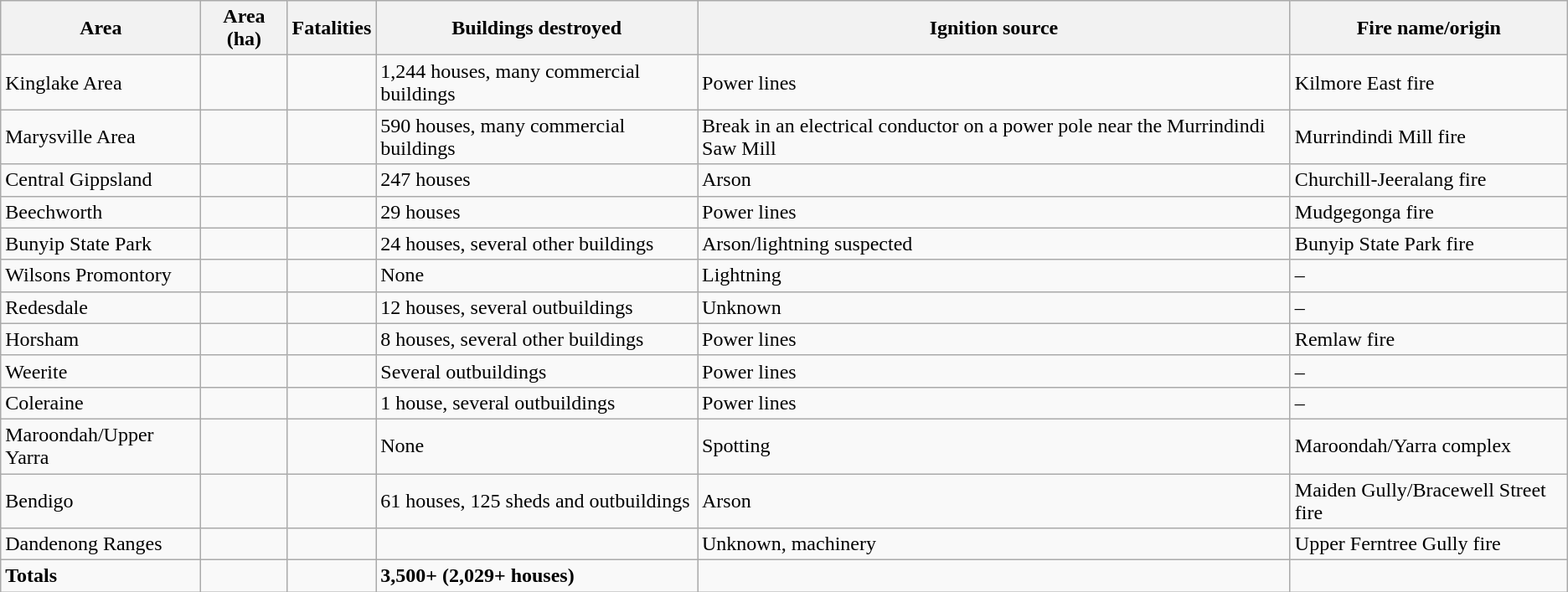<table class="wikitable">
<tr>
<th>Area</th>
<th>Area (ha)</th>
<th>Fatalities</th>
<th>Buildings destroyed</th>
<th>Ignition source</th>
<th>Fire name/origin</th>
</tr>
<tr>
<td>Kinglake Area</td>
<td></td>
<td></td>
<td>1,244 houses, many commercial buildings</td>
<td>Power lines</td>
<td>Kilmore East fire</td>
</tr>
<tr>
<td>Marysville Area</td>
<td></td>
<td></td>
<td>590 houses, many commercial buildings</td>
<td>Break in an electrical conductor on a power pole near the Murrindindi Saw Mill</td>
<td>Murrindindi Mill fire</td>
</tr>
<tr>
<td>Central Gippsland</td>
<td></td>
<td></td>
<td>247 houses</td>
<td>Arson</td>
<td>Churchill-Jeeralang fire</td>
</tr>
<tr>
<td>Beechworth</td>
<td></td>
<td></td>
<td>29 houses</td>
<td>Power lines</td>
<td>Mudgegonga fire</td>
</tr>
<tr>
<td>Bunyip State Park</td>
<td></td>
<td></td>
<td>24 houses, several other buildings</td>
<td>Arson/lightning suspected</td>
<td>Bunyip State Park fire</td>
</tr>
<tr>
<td>Wilsons Promontory</td>
<td></td>
<td></td>
<td>None</td>
<td>Lightning</td>
<td>–</td>
</tr>
<tr>
<td>Redesdale</td>
<td></td>
<td></td>
<td>12 houses, several outbuildings</td>
<td>Unknown</td>
<td>–</td>
</tr>
<tr>
<td>Horsham</td>
<td></td>
<td></td>
<td>8 houses, several other buildings</td>
<td>Power lines</td>
<td>Remlaw fire</td>
</tr>
<tr>
<td>Weerite</td>
<td></td>
<td></td>
<td>Several outbuildings</td>
<td>Power lines</td>
<td>–</td>
</tr>
<tr>
<td>Coleraine</td>
<td></td>
<td></td>
<td>1 house, several outbuildings</td>
<td>Power lines</td>
<td>–</td>
</tr>
<tr>
<td>Maroondah/Upper Yarra</td>
<td></td>
<td></td>
<td>None</td>
<td>Spotting</td>
<td>Maroondah/Yarra complex</td>
</tr>
<tr>
<td>Bendigo</td>
<td></td>
<td></td>
<td>61 houses, 125 sheds and outbuildings</td>
<td>Arson</td>
<td>Maiden Gully/Bracewell Street fire</td>
</tr>
<tr>
<td>Dandenong Ranges</td>
<td></td>
<td></td>
<td></td>
<td>Unknown, machinery</td>
<td>Upper Ferntree Gully fire</td>
</tr>
<tr>
<td><strong>Totals</strong></td>
<td></td>
<td></td>
<td><strong>3,500+ (2,029+ houses)</strong></td>
<td></td>
<td></td>
</tr>
</table>
